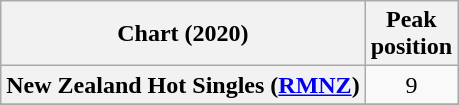<table class="wikitable sortable plainrowheaders" style="text-align:center">
<tr>
<th scope="col">Chart (2020)</th>
<th scope="col">Peak<br>position</th>
</tr>
<tr>
<th scope="row">New Zealand Hot Singles (<a href='#'>RMNZ</a>)</th>
<td>9</td>
</tr>
<tr>
</tr>
<tr>
</tr>
</table>
